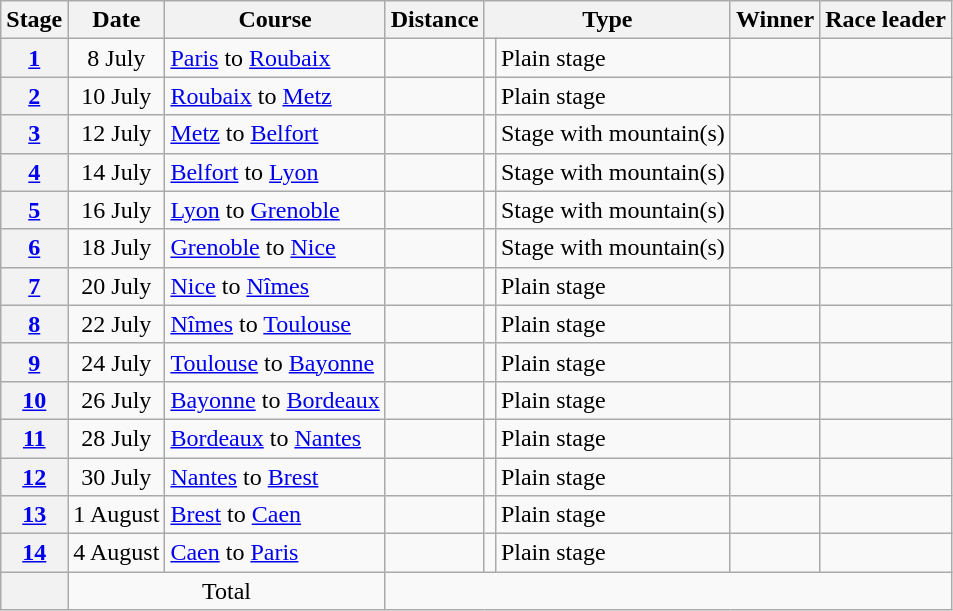<table class="wikitable">
<tr>
<th scope="col">Stage</th>
<th scope="col">Date</th>
<th scope="col">Course</th>
<th scope="col">Distance</th>
<th scope="col" colspan="2">Type</th>
<th scope="col">Winner</th>
<th scope="col">Race leader</th>
</tr>
<tr>
<th scope="row"><a href='#'>1</a></th>
<td style="text-align:center;">8 July</td>
<td><a href='#'>Paris</a> to <a href='#'>Roubaix</a></td>
<td></td>
<td></td>
<td>Plain stage</td>
<td></td>
<td></td>
</tr>
<tr>
<th scope="row"><a href='#'>2</a></th>
<td style="text-align:center;">10 July</td>
<td><a href='#'>Roubaix</a> to <a href='#'>Metz</a></td>
<td></td>
<td></td>
<td>Plain stage</td>
<td><br></td>
<td></td>
</tr>
<tr>
<th scope="row"><a href='#'>3</a></th>
<td style="text-align:center;">12 July</td>
<td><a href='#'>Metz</a> to <a href='#'>Belfort</a></td>
<td></td>
<td></td>
<td>Stage with mountain(s)</td>
<td></td>
<td></td>
</tr>
<tr>
<th scope="row"><a href='#'>4</a></th>
<td style="text-align:center;">14 July</td>
<td><a href='#'>Belfort</a> to <a href='#'>Lyon</a></td>
<td></td>
<td></td>
<td>Stage with mountain(s)</td>
<td></td>
<td></td>
</tr>
<tr>
<th scope="row"><a href='#'>5</a></th>
<td style="text-align:center;">16 July</td>
<td><a href='#'>Lyon</a> to <a href='#'>Grenoble</a></td>
<td></td>
<td></td>
<td>Stage with mountain(s)</td>
<td></td>
<td></td>
</tr>
<tr>
<th scope="row"><a href='#'>6</a></th>
<td style="text-align:center;">18 July</td>
<td><a href='#'>Grenoble</a> to <a href='#'>Nice</a></td>
<td></td>
<td></td>
<td>Stage with mountain(s)</td>
<td></td>
<td></td>
</tr>
<tr>
<th scope="row"><a href='#'>7</a></th>
<td style="text-align:center;">20 July</td>
<td><a href='#'>Nice</a> to <a href='#'>Nîmes</a></td>
<td></td>
<td></td>
<td>Plain stage</td>
<td></td>
<td></td>
</tr>
<tr>
<th scope="row"><a href='#'>8</a></th>
<td style="text-align:center;">22 July</td>
<td><a href='#'>Nîmes</a> to <a href='#'>Toulouse</a></td>
<td></td>
<td></td>
<td>Plain stage</td>
<td></td>
<td></td>
</tr>
<tr>
<th scope="row"><a href='#'>9</a></th>
<td style="text-align:center;">24 July</td>
<td><a href='#'>Toulouse</a> to <a href='#'>Bayonne</a></td>
<td></td>
<td></td>
<td>Plain stage</td>
<td></td>
<td></td>
</tr>
<tr>
<th scope="row"><a href='#'>10</a></th>
<td style="text-align:center;">26 July</td>
<td><a href='#'>Bayonne</a> to <a href='#'>Bordeaux</a></td>
<td></td>
<td></td>
<td>Plain stage</td>
<td></td>
<td></td>
</tr>
<tr>
<th scope="row"><a href='#'>11</a></th>
<td style="text-align:center;">28 July</td>
<td><a href='#'>Bordeaux</a> to <a href='#'>Nantes</a></td>
<td></td>
<td></td>
<td>Plain stage</td>
<td></td>
<td></td>
</tr>
<tr>
<th scope="row"><a href='#'>12</a></th>
<td style="text-align:center;">30 July</td>
<td><a href='#'>Nantes</a> to <a href='#'>Brest</a></td>
<td></td>
<td></td>
<td>Plain stage</td>
<td></td>
<td></td>
</tr>
<tr>
<th scope="row"><a href='#'>13</a></th>
<td style="text-align:center;">1 August</td>
<td><a href='#'>Brest</a> to <a href='#'>Caen</a></td>
<td></td>
<td></td>
<td>Plain stage</td>
<td></td>
<td></td>
</tr>
<tr>
<th scope="row"><a href='#'>14</a></th>
<td style="text-align:center;">4 August</td>
<td><a href='#'>Caen</a> to <a href='#'>Paris</a></td>
<td></td>
<td></td>
<td>Plain stage</td>
<td></td>
<td></td>
</tr>
<tr>
<th scope="row"></th>
<td colspan="2" style="text-align:center">Total</td>
<td colspan="5" style="text-align:center"></td>
</tr>
</table>
